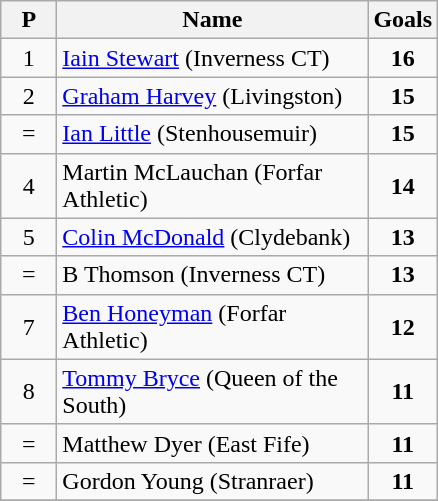<table class="wikitable" style="text-align: center;">
<tr>
<th width=30>P</th>
<th width=200>Name</th>
<th width=30>Goals</th>
</tr>
<tr>
<td>1</td>
<td style="text-align:left;"> <a href='#'>Iain Stewart</a> (Inverness CT)</td>
<td><strong>16</strong></td>
</tr>
<tr>
<td>2</td>
<td style="text-align:left;"> <a href='#'>Graham Harvey</a> (Livingston)</td>
<td><strong>15 </strong></td>
</tr>
<tr>
<td>=</td>
<td style="text-align:left;"> <a href='#'>Ian Little</a> (Stenhousemuir)</td>
<td><strong>15 </strong></td>
</tr>
<tr>
<td>4</td>
<td style="text-align:left;"> Martin McLauchan (Forfar Athletic)</td>
<td><strong>14</strong></td>
</tr>
<tr>
<td>5</td>
<td style="text-align:left;"> <a href='#'>Colin McDonald</a> (Clydebank)</td>
<td><strong>13</strong></td>
</tr>
<tr>
<td>=</td>
<td style="text-align:left;"> B Thomson (Inverness CT)</td>
<td><strong>13</strong></td>
</tr>
<tr>
<td>7</td>
<td style="text-align:left;"> <a href='#'>Ben Honeyman</a> (Forfar Athletic)</td>
<td><strong>12</strong></td>
</tr>
<tr>
<td>8</td>
<td style="text-align:left;"> <a href='#'>Tommy Bryce</a> (Queen of the South)</td>
<td><strong>11</strong></td>
</tr>
<tr>
<td>=</td>
<td style="text-align:left;"> Matthew Dyer (East Fife)</td>
<td><strong>11 </strong></td>
</tr>
<tr>
<td>=</td>
<td style="text-align:left;"> Gordon Young (Stranraer)</td>
<td><strong>11 </strong></td>
</tr>
<tr>
</tr>
</table>
